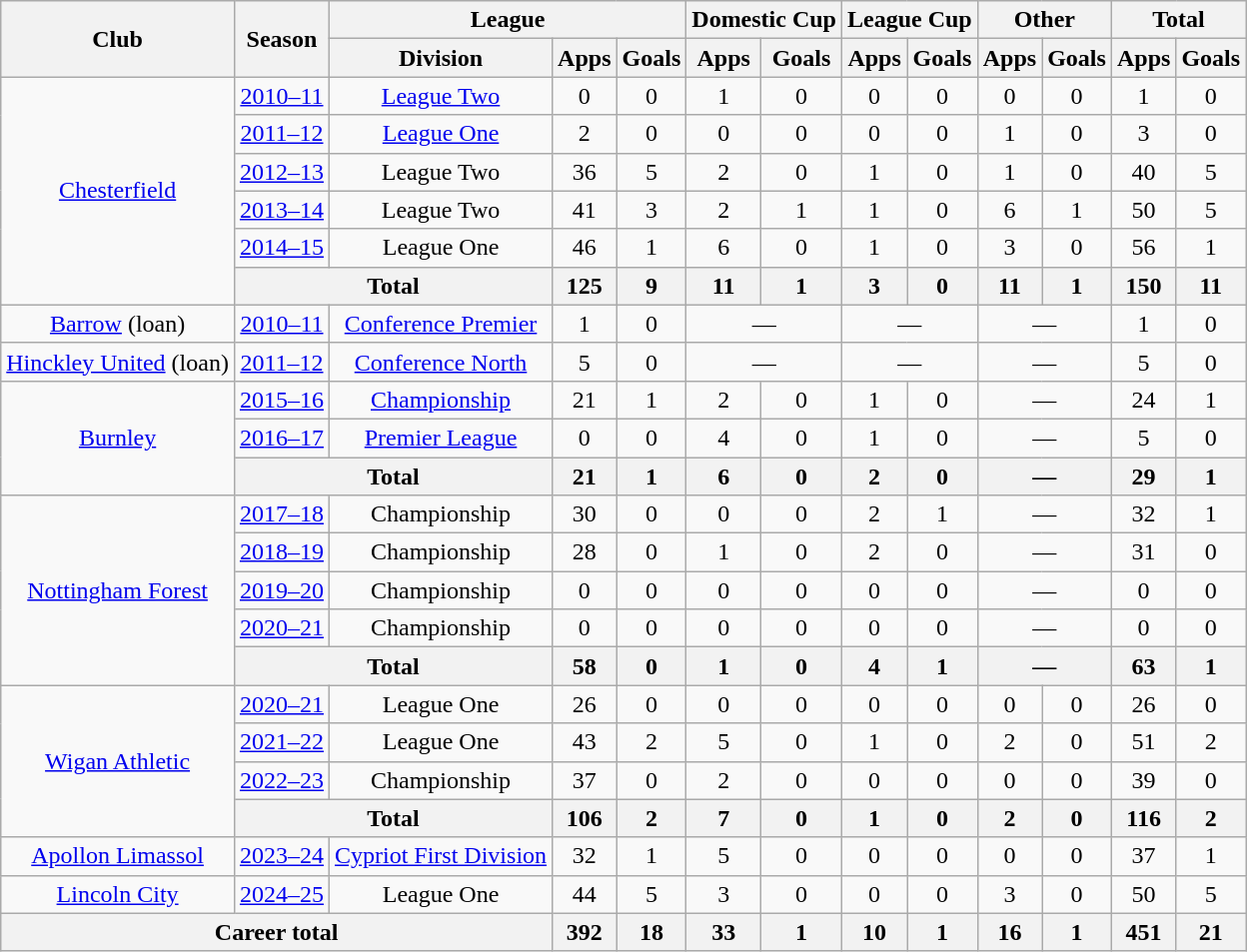<table class=wikitable style=text-align:center>
<tr>
<th rowspan="2">Club</th>
<th rowspan="2">Season</th>
<th colspan="3">League</th>
<th colspan="2">Domestic Cup</th>
<th colspan="2">League Cup</th>
<th colspan="2">Other</th>
<th colspan="2">Total</th>
</tr>
<tr>
<th>Division</th>
<th>Apps</th>
<th>Goals</th>
<th>Apps</th>
<th>Goals</th>
<th>Apps</th>
<th>Goals</th>
<th>Apps</th>
<th>Goals</th>
<th>Apps</th>
<th>Goals</th>
</tr>
<tr>
<td rowspan="6"><a href='#'>Chesterfield</a></td>
<td><a href='#'>2010–11</a></td>
<td><a href='#'>League Two</a></td>
<td>0</td>
<td>0</td>
<td>1</td>
<td>0</td>
<td>0</td>
<td>0</td>
<td>0</td>
<td>0</td>
<td>1</td>
<td>0</td>
</tr>
<tr>
<td><a href='#'>2011–12</a></td>
<td><a href='#'>League One</a></td>
<td>2</td>
<td>0</td>
<td>0</td>
<td>0</td>
<td>0</td>
<td>0</td>
<td>1</td>
<td>0</td>
<td>3</td>
<td>0</td>
</tr>
<tr>
<td><a href='#'>2012–13</a></td>
<td>League Two</td>
<td>36</td>
<td>5</td>
<td>2</td>
<td>0</td>
<td>1</td>
<td>0</td>
<td>1</td>
<td>0</td>
<td>40</td>
<td>5</td>
</tr>
<tr>
<td><a href='#'>2013–14</a></td>
<td>League Two</td>
<td>41</td>
<td>3</td>
<td>2</td>
<td>1</td>
<td>1</td>
<td>0</td>
<td>6</td>
<td>1</td>
<td>50</td>
<td>5</td>
</tr>
<tr>
<td><a href='#'>2014–15</a></td>
<td>League One</td>
<td>46</td>
<td>1</td>
<td>6</td>
<td>0</td>
<td>1</td>
<td>0</td>
<td>3</td>
<td>0</td>
<td>56</td>
<td>1</td>
</tr>
<tr>
<th colspan="2">Total</th>
<th>125</th>
<th>9</th>
<th>11</th>
<th>1</th>
<th>3</th>
<th>0</th>
<th>11</th>
<th>1</th>
<th>150</th>
<th>11</th>
</tr>
<tr>
<td><a href='#'>Barrow</a> (loan)</td>
<td><a href='#'>2010–11</a></td>
<td><a href='#'>Conference Premier</a></td>
<td>1</td>
<td>0</td>
<td colspan="2">—</td>
<td colspan="2">—</td>
<td colspan="2">—</td>
<td>1</td>
<td>0</td>
</tr>
<tr>
<td><a href='#'>Hinckley United</a> (loan)</td>
<td><a href='#'>2011–12</a></td>
<td><a href='#'>Conference North</a></td>
<td>5</td>
<td>0</td>
<td colspan="2">—</td>
<td colspan="2">—</td>
<td colspan="2">—</td>
<td>5</td>
<td>0</td>
</tr>
<tr>
<td rowspan="3"><a href='#'>Burnley</a></td>
<td><a href='#'>2015–16</a></td>
<td><a href='#'>Championship</a></td>
<td>21</td>
<td>1</td>
<td>2</td>
<td>0</td>
<td>1</td>
<td>0</td>
<td colspan="2">—</td>
<td>24</td>
<td>1</td>
</tr>
<tr>
<td><a href='#'>2016–17</a></td>
<td><a href='#'>Premier League</a></td>
<td>0</td>
<td>0</td>
<td>4</td>
<td>0</td>
<td>1</td>
<td>0</td>
<td colspan="2">—</td>
<td>5</td>
<td>0</td>
</tr>
<tr>
<th colspan="2">Total</th>
<th>21</th>
<th>1</th>
<th>6</th>
<th>0</th>
<th>2</th>
<th>0</th>
<th colspan="2">—</th>
<th>29</th>
<th>1</th>
</tr>
<tr>
<td rowspan="5"><a href='#'>Nottingham Forest</a></td>
<td><a href='#'>2017–18</a></td>
<td>Championship</td>
<td>30</td>
<td>0</td>
<td>0</td>
<td>0</td>
<td>2</td>
<td>1</td>
<td colspan="2">—</td>
<td>32</td>
<td>1</td>
</tr>
<tr>
<td><a href='#'>2018–19</a></td>
<td>Championship</td>
<td>28</td>
<td>0</td>
<td>1</td>
<td>0</td>
<td>2</td>
<td>0</td>
<td colspan="2">—</td>
<td>31</td>
<td>0</td>
</tr>
<tr>
<td><a href='#'>2019–20</a></td>
<td>Championship</td>
<td>0</td>
<td>0</td>
<td>0</td>
<td>0</td>
<td>0</td>
<td>0</td>
<td colspan="2">—</td>
<td>0</td>
<td>0</td>
</tr>
<tr>
<td><a href='#'>2020–21</a></td>
<td>Championship</td>
<td>0</td>
<td>0</td>
<td>0</td>
<td>0</td>
<td>0</td>
<td>0</td>
<td colspan="2">—</td>
<td>0</td>
<td>0</td>
</tr>
<tr>
<th colspan="2">Total</th>
<th>58</th>
<th>0</th>
<th>1</th>
<th>0</th>
<th>4</th>
<th>1</th>
<th colspan="2">—</th>
<th>63</th>
<th>1</th>
</tr>
<tr>
<td rowspan="4"><a href='#'>Wigan Athletic</a></td>
<td><a href='#'>2020–21</a></td>
<td>League One</td>
<td>26</td>
<td>0</td>
<td>0</td>
<td>0</td>
<td>0</td>
<td>0</td>
<td>0</td>
<td>0</td>
<td>26</td>
<td>0</td>
</tr>
<tr>
<td><a href='#'>2021–22</a></td>
<td>League One</td>
<td>43</td>
<td>2</td>
<td>5</td>
<td>0</td>
<td>1</td>
<td>0</td>
<td>2</td>
<td>0</td>
<td>51</td>
<td>2</td>
</tr>
<tr>
<td><a href='#'>2022–23</a></td>
<td>Championship</td>
<td>37</td>
<td>0</td>
<td>2</td>
<td>0</td>
<td>0</td>
<td>0</td>
<td>0</td>
<td>0</td>
<td>39</td>
<td>0</td>
</tr>
<tr>
<th colspan="2">Total</th>
<th>106</th>
<th>2</th>
<th>7</th>
<th>0</th>
<th>1</th>
<th>0</th>
<th>2</th>
<th>0</th>
<th>116</th>
<th>2</th>
</tr>
<tr>
<td><a href='#'>Apollon Limassol</a></td>
<td><a href='#'>2023–24</a></td>
<td><a href='#'>Cypriot First Division</a></td>
<td>32</td>
<td>1</td>
<td>5</td>
<td>0</td>
<td>0</td>
<td>0</td>
<td>0</td>
<td>0</td>
<td>37</td>
<td>1</td>
</tr>
<tr>
<td><a href='#'>Lincoln City</a></td>
<td><a href='#'>2024–25</a></td>
<td>League One</td>
<td>44</td>
<td>5</td>
<td>3</td>
<td>0</td>
<td>0</td>
<td>0</td>
<td>3</td>
<td>0</td>
<td>50</td>
<td>5</td>
</tr>
<tr>
<th colspan="3">Career total</th>
<th>392</th>
<th>18</th>
<th>33</th>
<th>1</th>
<th>10</th>
<th>1</th>
<th>16</th>
<th>1</th>
<th>451</th>
<th>21</th>
</tr>
</table>
